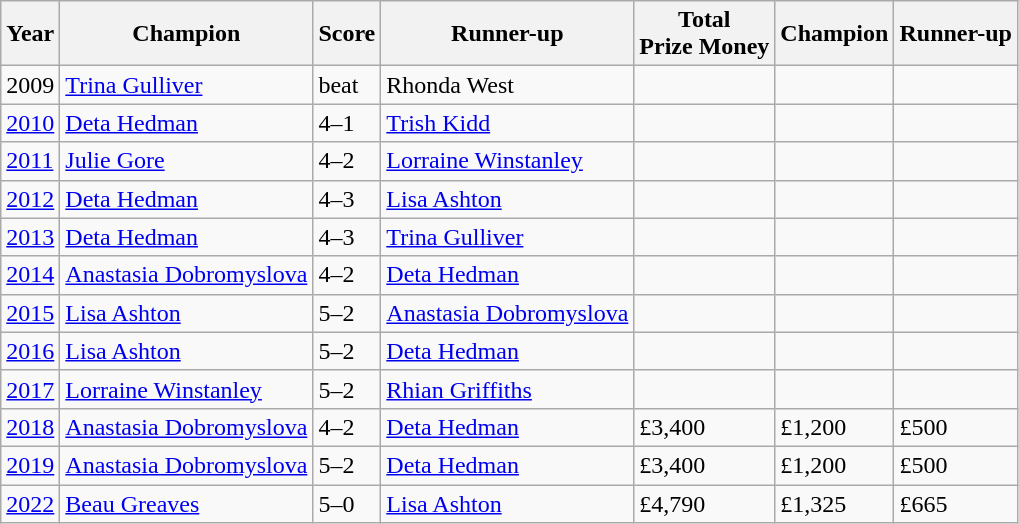<table class="wikitable">
<tr>
<th>Year</th>
<th>Champion</th>
<th>Score</th>
<th>Runner-up</th>
<th>Total<br>Prize Money</th>
<th>Champion</th>
<th>Runner-up</th>
</tr>
<tr>
<td>2009</td>
<td> <a href='#'>Trina Gulliver</a></td>
<td>beat</td>
<td> Rhonda West</td>
<td></td>
<td></td>
<td></td>
</tr>
<tr>
<td><a href='#'>2010</a></td>
<td> <a href='#'>Deta Hedman</a></td>
<td>4–1</td>
<td> <a href='#'>Trish Kidd</a></td>
<td></td>
<td></td>
<td></td>
</tr>
<tr>
<td><a href='#'>2011</a></td>
<td> <a href='#'>Julie Gore</a></td>
<td>4–2</td>
<td> <a href='#'>Lorraine Winstanley</a></td>
<td></td>
<td></td>
<td></td>
</tr>
<tr>
<td><a href='#'>2012</a></td>
<td> <a href='#'>Deta Hedman</a></td>
<td>4–3</td>
<td> <a href='#'>Lisa Ashton</a></td>
<td></td>
<td></td>
<td></td>
</tr>
<tr>
<td><a href='#'>2013</a></td>
<td> <a href='#'>Deta Hedman</a></td>
<td>4–3</td>
<td> <a href='#'>Trina Gulliver</a></td>
<td></td>
<td></td>
<td></td>
</tr>
<tr>
<td><a href='#'>2014</a></td>
<td> <a href='#'>Anastasia Dobromyslova</a></td>
<td>4–2</td>
<td> <a href='#'>Deta Hedman</a></td>
<td></td>
<td></td>
<td></td>
</tr>
<tr>
<td><a href='#'>2015</a></td>
<td> <a href='#'>Lisa Ashton</a></td>
<td>5–2</td>
<td> <a href='#'>Anastasia Dobromyslova</a></td>
<td></td>
<td></td>
<td></td>
</tr>
<tr>
<td><a href='#'>2016</a></td>
<td> <a href='#'>Lisa Ashton</a></td>
<td>5–2</td>
<td> <a href='#'>Deta Hedman</a></td>
<td></td>
<td></td>
<td></td>
</tr>
<tr>
<td><a href='#'>2017</a></td>
<td> <a href='#'>Lorraine Winstanley</a></td>
<td>5–2</td>
<td> <a href='#'>Rhian Griffiths</a></td>
<td></td>
<td></td>
<td></td>
</tr>
<tr>
<td><a href='#'>2018</a></td>
<td> <a href='#'>Anastasia Dobromyslova</a></td>
<td>4–2</td>
<td> <a href='#'>Deta Hedman</a></td>
<td>£3,400</td>
<td>£1,200</td>
<td>£500</td>
</tr>
<tr>
<td><a href='#'>2019</a></td>
<td> <a href='#'>Anastasia Dobromyslova</a></td>
<td>5–2</td>
<td> <a href='#'>Deta Hedman</a></td>
<td>£3,400</td>
<td>£1,200</td>
<td>£500</td>
</tr>
<tr>
<td><a href='#'>2022</a></td>
<td> <a href='#'>Beau Greaves</a></td>
<td>5–0</td>
<td> <a href='#'>Lisa Ashton</a></td>
<td>£4,790</td>
<td>£1,325</td>
<td>£665</td>
</tr>
</table>
